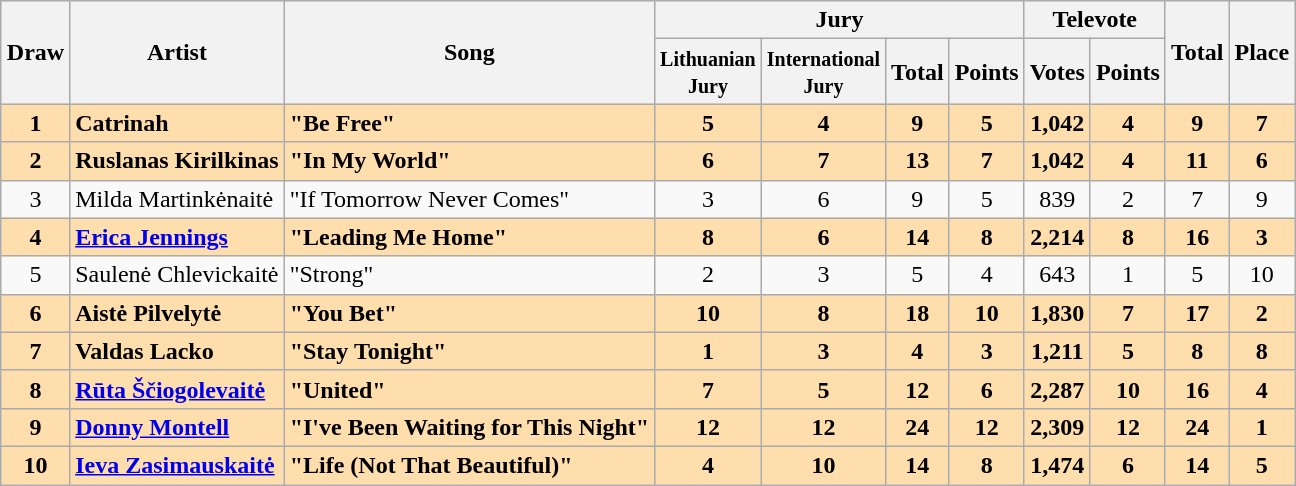<table class="sortable wikitable" style="margin: 1em auto 1em auto; text-align:center;">
<tr>
<th rowspan="2">Draw</th>
<th rowspan="2">Artist</th>
<th rowspan="2">Song</th>
<th colspan="4">Jury</th>
<th colspan="2">Televote</th>
<th rowspan="2">Total</th>
<th rowspan="2">Place</th>
</tr>
<tr>
<th><small>Lithuanian<br>Jury</small></th>
<th><small>International<br>Jury</small></th>
<th>Total</th>
<th>Points</th>
<th>Votes</th>
<th>Points</th>
</tr>
<tr style="font-weight:bold; background:navajowhite;">
<td>1</td>
<td align="left">Catrinah</td>
<td align="left">"Be Free"</td>
<td>5</td>
<td>4</td>
<td>9</td>
<td>5</td>
<td>1,042</td>
<td>4</td>
<td>9</td>
<td>7</td>
</tr>
<tr style="font-weight:bold; background:navajowhite;">
<td>2</td>
<td align="left">Ruslanas Kirilkinas</td>
<td align="left">"In My World"</td>
<td>6</td>
<td>7</td>
<td>13</td>
<td>7</td>
<td>1,042</td>
<td>4</td>
<td>11</td>
<td>6</td>
</tr>
<tr>
<td>3</td>
<td align="left">Milda Martinkėnaitė</td>
<td align="left">"If Tomorrow Never Comes"</td>
<td>3</td>
<td>6</td>
<td>9</td>
<td>5</td>
<td>839</td>
<td>2</td>
<td>7</td>
<td>9</td>
</tr>
<tr style="font-weight:bold; background:navajowhite;">
<td>4</td>
<td align="left"><a href='#'>Erica Jennings</a></td>
<td align="left">"Leading Me Home"</td>
<td>8</td>
<td>6</td>
<td>14</td>
<td>8</td>
<td>2,214</td>
<td>8</td>
<td>16</td>
<td>3</td>
</tr>
<tr>
<td>5</td>
<td align="left">Saulenė Chlevickaitė</td>
<td align="left">"Strong"</td>
<td>2</td>
<td>3</td>
<td>5</td>
<td>4</td>
<td>643</td>
<td>1</td>
<td>5</td>
<td>10</td>
</tr>
<tr style="font-weight:bold; background:navajowhite;">
<td>6</td>
<td align="left">Aistė Pilvelytė</td>
<td align="left">"You Bet"</td>
<td>10</td>
<td>8</td>
<td>18</td>
<td>10</td>
<td>1,830</td>
<td>7</td>
<td>17</td>
<td>2</td>
</tr>
<tr style="font-weight:bold; background:navajowhite;">
<td>7</td>
<td align="left">Valdas Lacko</td>
<td align="left">"Stay Tonight"</td>
<td>1</td>
<td>3</td>
<td>4</td>
<td>3</td>
<td>1,211</td>
<td>5</td>
<td>8</td>
<td>8</td>
</tr>
<tr style="font-weight:bold; background:navajowhite;">
<td>8</td>
<td align="left"><a href='#'>Rūta Ščiogolevaitė</a></td>
<td align="left">"United"</td>
<td>7</td>
<td>5</td>
<td>12</td>
<td>6</td>
<td>2,287</td>
<td>10</td>
<td>16</td>
<td>4</td>
</tr>
<tr style="font-weight:bold; background:navajowhite;">
<td>9</td>
<td align="left"><a href='#'>Donny Montell</a></td>
<td align="left">"I've Been Waiting for This Night"</td>
<td>12</td>
<td>12</td>
<td>24</td>
<td>12</td>
<td>2,309</td>
<td>12</td>
<td>24</td>
<td>1</td>
</tr>
<tr style="font-weight:bold; background:navajowhite;">
<td>10</td>
<td align="left"><a href='#'>Ieva Zasimauskaitė</a></td>
<td align="left">"Life (Not That Beautiful)"</td>
<td>4</td>
<td>10</td>
<td>14</td>
<td>8</td>
<td>1,474</td>
<td>6</td>
<td>14</td>
<td>5</td>
</tr>
</table>
